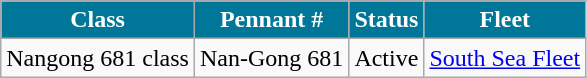<table class="wikitable">
<tr>
<th style="background:#079;color:#fff;">Class</th>
<th style="background:#079;color:#fff;">Pennant #</th>
<th style="background:#079;color:#fff;">Status</th>
<th style="background:#079;color:#fff;">Fleet</th>
</tr>
<tr>
<td>Nangong 681 class</td>
<td>Nan-Gong 681</td>
<td>Active</td>
<td><a href='#'>South Sea Fleet</a></td>
</tr>
</table>
